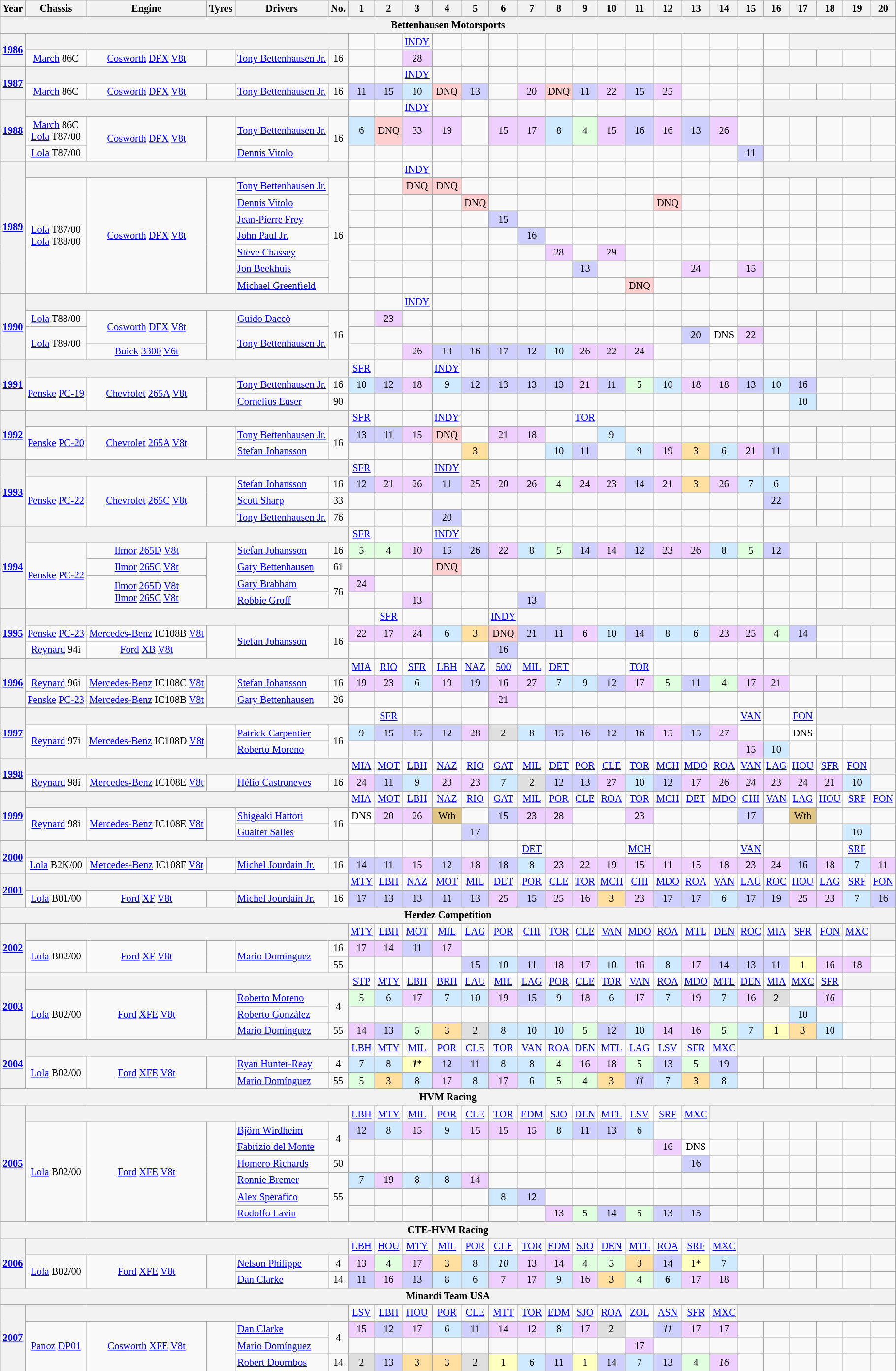<table class="wikitable" style="text-align:center; font-size:85%">
<tr>
<th>Year</th>
<th>Chassis</th>
<th>Engine</th>
<th>Tyres</th>
<th>Drivers</th>
<th>No.</th>
<th>1</th>
<th>2</th>
<th>3</th>
<th>4</th>
<th>5</th>
<th>6</th>
<th>7</th>
<th>8</th>
<th>9</th>
<th>10</th>
<th>11</th>
<th>12</th>
<th>13</th>
<th>14</th>
<th>15</th>
<th>16</th>
<th>17</th>
<th>18</th>
<th>19</th>
<th>20</th>
</tr>
<tr>
<th colspan="26">Bettenhausen Motorsports</th>
</tr>
<tr>
<th rowspan=2><a href='#'>1986</a></th>
<th colspan=5></th>
<td></td>
<td></td>
<td><a href='#'>INDY</a></td>
<td></td>
<td></td>
<td></td>
<td></td>
<td></td>
<td></td>
<td></td>
<td></td>
<td></td>
<td></td>
<td></td>
<td></td>
<td></td>
<th colspan=4></th>
</tr>
<tr>
<td><a href='#'>March</a> 86C</td>
<td><a href='#'>Cosworth</a> <a href='#'>DFX</a> <a href='#'>V8</a><a href='#'>t</a></td>
<td></td>
<td align="left"> <a href='#'>Tony Bettenhausen Jr.</a></td>
<td>16</td>
<td></td>
<td></td>
<td style="background:#efcfff;">28</td>
<td></td>
<td></td>
<td></td>
<td></td>
<td></td>
<td></td>
<td></td>
<td></td>
<td></td>
<td></td>
<td></td>
<td></td>
<td></td>
<td></td>
<td></td>
<td></td>
<td></td>
</tr>
<tr>
<th rowspan=2><a href='#'>1987</a></th>
<th colspan=5></th>
<td></td>
<td></td>
<td><a href='#'>INDY</a></td>
<td></td>
<td></td>
<td></td>
<td></td>
<td></td>
<td></td>
<td></td>
<td></td>
<td></td>
<td></td>
<td></td>
<td></td>
<th colspan=5></th>
</tr>
<tr>
<td><a href='#'>March</a> 86C</td>
<td><a href='#'>Cosworth</a> <a href='#'>DFX</a> <a href='#'>V8</a><a href='#'>t</a></td>
<td></td>
<td align="left"> <a href='#'>Tony Bettenhausen Jr.</a></td>
<td>16</td>
<td style="background:#cfcfff;">11</td>
<td style="background:#cfcfff;">15</td>
<td style="background:#cfeaff;">10</td>
<td style="background:#ffcfcf;">DNQ</td>
<td style="background:#cfcfff;">13</td>
<td></td>
<td style="background:#efcfff;">20</td>
<td style="background:#ffcfcf;">DNQ</td>
<td style="background:#cfcfff;">11</td>
<td style="background:#efcfff;">22</td>
<td style="background:#cfcfff;">15</td>
<td style="background:#efcfff;">25</td>
<td></td>
<td></td>
<td></td>
<td></td>
<td></td>
<td></td>
<td></td>
<td></td>
</tr>
<tr>
<th rowspan=3><a href='#'>1988</a></th>
<th colspan=5></th>
<td></td>
<td></td>
<td><a href='#'>INDY</a></td>
<td></td>
<td></td>
<td></td>
<td></td>
<td></td>
<td></td>
<td></td>
<td></td>
<td></td>
<td></td>
<td></td>
<td></td>
<th colspan=5></th>
</tr>
<tr>
<td><a href='#'>March</a> 86C<br><a href='#'>Lola</a> T87/00</td>
<td rowspan=2><a href='#'>Cosworth</a> <a href='#'>DFX</a> <a href='#'>V8</a><a href='#'>t</a></td>
<td rowspan=2></td>
<td align="left"> <a href='#'>Tony Bettenhausen Jr.</a></td>
<td rowspan=2>16</td>
<td style="background:#CFEAFF;">6</td>
<td style="background:#FFCFCF;">DNQ</td>
<td style="background:#EFCFFF;">33</td>
<td style="background:#EFCFFF;">19</td>
<td></td>
<td style="background:#EFCFFF;">15</td>
<td style="background:#EFCFFF;">17</td>
<td style="background:#CFEAFF;">8</td>
<td style="background:#DFFFDF;">4</td>
<td style="background:#EFCFFF;">15</td>
<td style="background:#CFCFFF;">16</td>
<td style="background:#EFCFFF;">16</td>
<td style="background:#CFCFFF;">13</td>
<td style="background:#EFCFFF;">26</td>
<td></td>
<td></td>
<td></td>
<td></td>
<td></td>
<td></td>
</tr>
<tr>
<td><a href='#'>Lola</a> T87/00</td>
<td align="left"> <a href='#'>Dennis Vitolo</a></td>
<td></td>
<td></td>
<td></td>
<td></td>
<td></td>
<td></td>
<td></td>
<td></td>
<td></td>
<td></td>
<td></td>
<td></td>
<td></td>
<td></td>
<td style="background:#CFCFFF;">11</td>
<td></td>
<td></td>
<td></td>
<td></td>
<td></td>
</tr>
<tr>
<th rowspan=8><a href='#'>1989</a></th>
<th colspan=5></th>
<td></td>
<td></td>
<td><a href='#'>INDY</a></td>
<td></td>
<td></td>
<td></td>
<td></td>
<td></td>
<td></td>
<td></td>
<td></td>
<td></td>
<td></td>
<td></td>
<td></td>
<th colspan=5></th>
</tr>
<tr>
<td rowspan=7><a href='#'>Lola</a> T87/00<br><a href='#'>Lola</a> T88/00</td>
<td rowspan=7><a href='#'>Cosworth</a> <a href='#'>DFX</a> <a href='#'>V8</a><a href='#'>t</a></td>
<td rowspan=7></td>
<td align="left"> <a href='#'>Tony Bettenhausen Jr.</a></td>
<td rowspan=7>16</td>
<td></td>
<td></td>
<td style="background:#FFCFCF;">DNQ</td>
<td style="background:#FFCFCF;">DNQ</td>
<td></td>
<td></td>
<td></td>
<td></td>
<td></td>
<td></td>
<td></td>
<td></td>
<td></td>
<td></td>
<td></td>
<td></td>
<td></td>
<td></td>
<td></td>
<td></td>
</tr>
<tr>
<td align="left"> <a href='#'>Dennis Vitolo</a></td>
<td></td>
<td></td>
<td></td>
<td></td>
<td style="background:#ffcfcf;">DNQ</td>
<td></td>
<td></td>
<td></td>
<td></td>
<td></td>
<td></td>
<td style="background:#ffcfcf;">DNQ</td>
<td></td>
<td></td>
<td></td>
<td></td>
<td></td>
<td></td>
<td></td>
<td></td>
</tr>
<tr>
<td align="left"> <a href='#'>Jean-Pierre Frey</a></td>
<td></td>
<td></td>
<td></td>
<td></td>
<td></td>
<td style="background:#CFCFFF;">15</td>
<td></td>
<td></td>
<td></td>
<td></td>
<td></td>
<td></td>
<td></td>
<td></td>
<td></td>
<td></td>
<td></td>
<td></td>
<td></td>
<td></td>
</tr>
<tr>
<td align="left"> <a href='#'>John Paul Jr.</a></td>
<td></td>
<td></td>
<td></td>
<td></td>
<td></td>
<td></td>
<td style="background:#CFCFFF;">16</td>
<td></td>
<td></td>
<td></td>
<td></td>
<td></td>
<td></td>
<td></td>
<td></td>
<td></td>
<td></td>
<td></td>
<td></td>
<td></td>
</tr>
<tr>
<td align="left"> <a href='#'>Steve Chassey</a></td>
<td></td>
<td></td>
<td></td>
<td></td>
<td></td>
<td></td>
<td></td>
<td style="background:#EFCFFF;">28</td>
<td></td>
<td style="background:#EFCFFF;">29</td>
<td></td>
<td></td>
<td></td>
<td></td>
<td></td>
<td></td>
<td></td>
<td></td>
<td></td>
<td></td>
</tr>
<tr>
<td align="left"> <a href='#'>Jon Beekhuis</a></td>
<td></td>
<td></td>
<td></td>
<td></td>
<td></td>
<td></td>
<td></td>
<td></td>
<td style="background:#CFCFFF;">13</td>
<td></td>
<td></td>
<td></td>
<td style="background:#EFCFFF;">24</td>
<td></td>
<td style="background:#EFCFFF;">15</td>
<td></td>
<td></td>
<td></td>
<td></td>
<td></td>
</tr>
<tr>
<td align="left"> <a href='#'>Michael Greenfield</a></td>
<td></td>
<td></td>
<td></td>
<td></td>
<td></td>
<td></td>
<td></td>
<td></td>
<td></td>
<td></td>
<td style="background:#ffcfcf;">DNQ</td>
<td></td>
<td></td>
<td></td>
<td></td>
<td></td>
<td></td>
<td></td>
<td></td>
<td></td>
</tr>
<tr>
<th rowspan=4><a href='#'>1990</a></th>
<th colspan=5></th>
<td></td>
<td></td>
<td><a href='#'>INDY</a></td>
<td></td>
<td></td>
<td></td>
<td></td>
<td></td>
<td></td>
<td></td>
<td></td>
<td></td>
<td></td>
<td></td>
<td></td>
<td></td>
<th colspan=4></th>
</tr>
<tr>
<td><a href='#'>Lola</a> T88/00</td>
<td rowspan=2><a href='#'>Cosworth</a> <a href='#'>DFX</a> <a href='#'>V8</a><a href='#'>t</a></td>
<td rowspan=3></td>
<td align="left"> <a href='#'>Guido Daccò</a></td>
<td rowspan=3>16</td>
<td></td>
<td style="background:#efcfff;">23</td>
<td></td>
<td></td>
<td></td>
<td></td>
<td></td>
<td></td>
<td></td>
<td></td>
<td></td>
<td></td>
<td></td>
<td></td>
<td></td>
<td></td>
<td></td>
<td></td>
<td></td>
<td></td>
</tr>
<tr>
<td rowspan=2><a href='#'>Lola</a> T89/00</td>
<td rowspan=2 align="left"> <a href='#'>Tony Bettenhausen Jr.</a></td>
<td></td>
<td></td>
<td></td>
<td></td>
<td></td>
<td></td>
<td></td>
<td></td>
<td></td>
<td></td>
<td></td>
<td></td>
<td style="background:#cfcfff;">20</td>
<td style="background:#ffffff;">DNS</td>
<td style="background:#efcfff;">22</td>
<td></td>
<td></td>
<td></td>
<td></td>
<td></td>
</tr>
<tr>
<td><a href='#'>Buick</a> <a href='#'>3300</a> <a href='#'>V6</a><a href='#'>t</a></td>
<td></td>
<td></td>
<td style="background:#efcfff;">26</td>
<td style="background:#cfcfff;">13</td>
<td style="background:#cfcfff;">16</td>
<td style="background:#cfcfff;">17</td>
<td style="background:#cfcfff;">12</td>
<td style="background:#CFEAFF;">10</td>
<td style="background:#efcfff;">26</td>
<td style="background:#efcfff;">22</td>
<td style="background:#efcfff;">24</td>
<td></td>
<td></td>
<td></td>
<td></td>
<td></td>
<td></td>
<td></td>
<td></td>
<td></td>
</tr>
<tr>
<th rowspan=3><a href='#'>1991</a></th>
<th colspan=5></th>
<td><a href='#'>SFR</a></td>
<td></td>
<td></td>
<td><a href='#'>INDY</a></td>
<td></td>
<td></td>
<td></td>
<td></td>
<td></td>
<td></td>
<td></td>
<td></td>
<td></td>
<td></td>
<td></td>
<td></td>
<td></td>
<th colspan=3></th>
</tr>
<tr>
<td rowspan=2><a href='#'>Penske</a> <a href='#'>PC-19</a></td>
<td rowspan=2><a href='#'>Chevrolet</a> <a href='#'>265A</a> <a href='#'>V8</a><a href='#'>t</a></td>
<td rowspan=2></td>
<td align="left"> <a href='#'>Tony Bettenhausen Jr.</a></td>
<td>16</td>
<td style="background:#CFEAFF;">10</td>
<td style="background:#CFCFFF;">12</td>
<td style="background:#EFCFFF;">18</td>
<td style="background:#CFEAFF;">9</td>
<td style="background:#CFCFFF;">12</td>
<td style="background:#CFCFFF;">13</td>
<td style="background:#CFCFFF;">13</td>
<td style="background:#CFCFFF;">13</td>
<td style="background:#EFCFFF;">21</td>
<td style="background:#CFCFFF;">11</td>
<td style="background:#DFFFDF;">5</td>
<td style="background:#CFEAFF;">10</td>
<td style="background:#EFCFFF;">18</td>
<td style="background:#EFCFFF;">18</td>
<td style="background:#CFCFFF;">13</td>
<td style="background:#CFEAFF;">10</td>
<td style="background:#CFCFFF;">16</td>
<td></td>
<td></td>
<td></td>
</tr>
<tr>
<td align="left"> <a href='#'>Cornelius Euser</a></td>
<td>90</td>
<td></td>
<td></td>
<td></td>
<td></td>
<td></td>
<td></td>
<td></td>
<td></td>
<td></td>
<td></td>
<td></td>
<td></td>
<td></td>
<td></td>
<td></td>
<td></td>
<td style="background:#CFEAFF;">10</td>
<td></td>
<td></td>
<td></td>
</tr>
<tr>
<th rowspan=3><a href='#'>1992</a></th>
<th colspan=5></th>
<td><a href='#'>SFR</a></td>
<td></td>
<td></td>
<td><a href='#'>INDY</a></td>
<td></td>
<td></td>
<td></td>
<td></td>
<td><a href='#'>TOR</a></td>
<td></td>
<td></td>
<td></td>
<td></td>
<td></td>
<td></td>
<td></td>
<th colspan=4></th>
</tr>
<tr>
<td rowspan=2><a href='#'>Penske</a> <a href='#'>PC-20</a></td>
<td rowspan=2><a href='#'>Chevrolet</a> <a href='#'>265A</a> <a href='#'>V8</a><a href='#'>t</a></td>
<td rowspan=2></td>
<td align="left"> <a href='#'>Tony Bettenhausen Jr.</a></td>
<td rowspan=2>16</td>
<td style="background:#CFCFFF;">13</td>
<td style="background:#CFCFFF;">11</td>
<td style="background:#efcfff;">15</td>
<td style="background:#ffcfcf;">DNQ</td>
<td></td>
<td style="background:#efcfff;">21</td>
<td style="background:#efcfff;">18</td>
<td></td>
<td></td>
<td style="background:#CFEAFF;">9</td>
<td></td>
<td></td>
<td></td>
<td></td>
<td></td>
<td></td>
<td></td>
<td></td>
<td></td>
<td></td>
</tr>
<tr>
<td align="left"> <a href='#'>Stefan Johansson</a></td>
<td></td>
<td></td>
<td></td>
<td></td>
<td style="background:#ffdf9f;">3</td>
<td></td>
<td></td>
<td style="background:#CFEAFF;">10</td>
<td style="background:#CFCFFF;">11</td>
<td></td>
<td style="background:#CFEAFF;">9</td>
<td style="background:#efcfff;">19</td>
<td style="background:#ffdf9f;">3</td>
<td style="background:#CFEAFF;">6</td>
<td style="background:#efcfff;">21</td>
<td style="background:#CFCFFF;">11</td>
<td></td>
<td></td>
<td></td>
<td></td>
</tr>
<tr>
<th rowspan=4><a href='#'>1993</a></th>
<th colspan=5></th>
<td><a href='#'>SFR</a></td>
<td></td>
<td></td>
<td><a href='#'>INDY</a></td>
<td></td>
<td></td>
<td></td>
<td></td>
<td></td>
<td></td>
<td></td>
<td></td>
<td></td>
<td></td>
<td></td>
<td></td>
<th colspan=4></th>
</tr>
<tr>
<td rowspan=3><a href='#'>Penske</a> <a href='#'>PC-22</a></td>
<td rowspan=3><a href='#'>Chevrolet</a> <a href='#'>265C</a> <a href='#'>V8</a><a href='#'>t</a></td>
<td rowspan=3></td>
<td align="left"> <a href='#'>Stefan Johansson</a></td>
<td>16</td>
<td style="background:#cfcfff;">12</td>
<td style="background:#efcfff;">21</td>
<td style="background:#efcfff;">26</td>
<td style="background:#cfcfff;">11</td>
<td style="background:#efcfff;">25</td>
<td style="background:#efcfff;">20</td>
<td style="background:#efcfff;">26</td>
<td style="background:#dfffdf;">4</td>
<td style="background:#efcfff;">24</td>
<td style="background:#efcfff;">23</td>
<td style="background:#cfcfff;">14</td>
<td style="background:#efcfff;">21</td>
<td style="background:#ffdf9f;">3</td>
<td style="background:#efcfff;">26</td>
<td style="background:#CFEAFF;">7</td>
<td style="background:#CFEAFF;">6</td>
<td></td>
<td></td>
<td></td>
<td></td>
</tr>
<tr>
<td align="left"> <a href='#'>Scott Sharp</a></td>
<td>33</td>
<td></td>
<td></td>
<td></td>
<td></td>
<td></td>
<td></td>
<td></td>
<td></td>
<td></td>
<td></td>
<td></td>
<td></td>
<td></td>
<td></td>
<td></td>
<td style="background:#cfcfff;">22</td>
<td></td>
<td></td>
<td></td>
<td></td>
</tr>
<tr>
<td align="left"> <a href='#'>Tony Bettenhausen Jr.</a></td>
<td>76</td>
<td></td>
<td></td>
<td></td>
<td style="background:#cfcfff;">20</td>
<td></td>
<td></td>
<td></td>
<td></td>
<td></td>
<td></td>
<td></td>
<td></td>
<td></td>
<td></td>
<td></td>
<td></td>
<td></td>
<td></td>
<td></td>
<td></td>
</tr>
<tr>
<th rowspan=5><a href='#'>1994</a></th>
<th colspan=5></th>
<td><a href='#'>SFR</a></td>
<td></td>
<td></td>
<td><a href='#'>INDY</a></td>
<td></td>
<td></td>
<td></td>
<td></td>
<td></td>
<td></td>
<td></td>
<td></td>
<td></td>
<td></td>
<td></td>
<td></td>
<th colspan=4></th>
</tr>
<tr>
<td rowspan=4><a href='#'>Penske</a> <a href='#'>PC-22</a></td>
<td><a href='#'>Ilmor</a> <a href='#'>265D</a> <a href='#'>V8</a><a href='#'>t</a></td>
<td rowspan=4></td>
<td align="left"> <a href='#'>Stefan Johansson</a></td>
<td>16</td>
<td style="background:#dfffdf;">5</td>
<td style="background:#dfffdf;">4</td>
<td style="background:#efcfff;">10</td>
<td style="background:#cfcfff;">15</td>
<td style="background:#cfcfff;">26</td>
<td style="background:#efcfff;">22</td>
<td style="background:#CFEAFF;">8</td>
<td style="background:#dfffdf;">5</td>
<td style="background:#cfcfff;">14</td>
<td style="background:#efcfff;">14</td>
<td style="background:#cfcfff;">12</td>
<td style="background:#efcfff;">23</td>
<td style="background:#efcfff;">26</td>
<td style="background:#CFEAFF;">8</td>
<td style="background:#dfffdf;">5</td>
<td style="background:#cfcfff;">12</td>
<td></td>
<td></td>
<td></td>
<td></td>
</tr>
<tr>
<td><a href='#'>Ilmor</a> <a href='#'>265C</a> <a href='#'>V8</a><a href='#'>t</a></td>
<td align="left"> <a href='#'>Gary Bettenhausen</a></td>
<td>61</td>
<td></td>
<td></td>
<td></td>
<td style="background:#ffcfcf;">DNQ</td>
<td></td>
<td></td>
<td></td>
<td></td>
<td></td>
<td></td>
<td></td>
<td></td>
<td></td>
<td></td>
<td></td>
<td></td>
<td></td>
<td></td>
<td></td>
<td></td>
</tr>
<tr>
<td rowspan="2"><a href='#'>Ilmor</a> <a href='#'>265D</a> <a href='#'>V8</a><a href='#'>t</a><br><a href='#'>Ilmor</a> <a href='#'>265C</a> <a href='#'>V8</a><a href='#'>t</a></td>
<td align="left"> <a href='#'>Gary Brabham</a></td>
<td rowspan="2">76</td>
<td style="background:#efcfff;">24</td>
<td></td>
<td></td>
<td></td>
<td></td>
<td></td>
<td></td>
<td></td>
<td></td>
<td></td>
<td></td>
<td></td>
<td></td>
<td></td>
<td></td>
<td></td>
<td></td>
<td></td>
<td></td>
<td></td>
</tr>
<tr>
<td align="left"> <a href='#'>Robbie Groff</a></td>
<td></td>
<td></td>
<td style="background:#efcfff;">13</td>
<td></td>
<td></td>
<td></td>
<td style="background:#cfcfff;">13</td>
<td></td>
<td></td>
<td></td>
<td></td>
<td></td>
<td></td>
<td></td>
<td></td>
<td></td>
<td></td>
<td></td>
<td></td>
<td></td>
</tr>
<tr>
<th rowspan=3><a href='#'>1995</a></th>
<th colspan=5></th>
<td></td>
<td><a href='#'>SFR</a></td>
<td></td>
<td></td>
<td></td>
<td><a href='#'>INDY</a></td>
<td></td>
<td></td>
<td></td>
<td></td>
<td></td>
<td></td>
<td></td>
<td></td>
<td></td>
<td></td>
<td></td>
<th colspan=3></th>
</tr>
<tr>
<td><a href='#'>Penske</a> <a href='#'>PC-23</a></td>
<td><a href='#'>Mercedes-Benz</a> IC108B <a href='#'>V8</a><a href='#'>t</a></td>
<td rowspan=2></td>
<td rowspan=2 align="left"> <a href='#'>Stefan Johansson</a></td>
<td rowspan=2>16</td>
<td style="background:#EFCFFF;">22</td>
<td style="background:#EFCFFF;">17</td>
<td style="background:#EFCFFF;">24</td>
<td style="background:#CFEAFF;">6</td>
<td style="background:#ffdf9f;">3</td>
<td style="background:#ffcfcf;">DNQ</td>
<td style="background:#cfcfff;">21</td>
<td style="background:#cfcfff;">11</td>
<td style="background:#EFCFFF;">6</td>
<td style="background:#CFEAFF;">10</td>
<td style="background:#cfcfff;">14</td>
<td style="background:#CFEAFF;">8</td>
<td style="background:#CFEAFF;">6</td>
<td style="background:#EFCFFF;">23</td>
<td style="background:#EFCFFF;">25</td>
<td style="background:#dfffdf;">4</td>
<td style="background:#cfcfff;">14</td>
<td></td>
<td></td>
<td></td>
</tr>
<tr>
<td><a href='#'>Reynard</a> 94i</td>
<td><a href='#'>Ford</a> <a href='#'>XB</a> <a href='#'>V8</a><a href='#'>t</a></td>
<td></td>
<td></td>
<td></td>
<td></td>
<td></td>
<td style="background:#cfcfff;">16</td>
<td></td>
<td></td>
<td></td>
<td></td>
<td></td>
<td></td>
<td></td>
<td></td>
<td></td>
<td></td>
<td></td>
<td></td>
<td></td>
<td></td>
</tr>
<tr>
<th rowspan=3><a href='#'>1996</a></th>
<th colspan=5></th>
<td><a href='#'>MIA</a></td>
<td><a href='#'>RIO</a></td>
<td><a href='#'>SFR</a></td>
<td><a href='#'>LBH</a></td>
<td><a href='#'>NAZ</a></td>
<td><a href='#'>500</a></td>
<td><a href='#'>MIL</a></td>
<td><a href='#'>DET</a></td>
<td></td>
<td></td>
<td><a href='#'>TOR</a></td>
<td></td>
<td></td>
<td></td>
<td></td>
<td></td>
<th colspan=4></th>
</tr>
<tr>
<td><a href='#'>Reynard</a> 96i</td>
<td><a href='#'>Mercedes-Benz</a> IC108C <a href='#'>V8</a><a href='#'>t</a></td>
<td rowspan=2></td>
<td align="left"> <a href='#'>Stefan Johansson</a></td>
<td>16</td>
<td style="background:#efcfff;">19</td>
<td style="background:#efcfff;">23</td>
<td style="background:#CFEAFF;">6</td>
<td style="background:#efcfff;">19</td>
<td style="background:#cfcfff;">19</td>
<td style="background:#efcfff;">16</td>
<td style="background:#efcfff;">27</td>
<td style="background:#CFEAFF;">7</td>
<td style="background:#CFEAFF;">9</td>
<td style="background:#cfcfff;">12</td>
<td style="background:#efcfff;">17</td>
<td style="background:#dfffdf;">5</td>
<td style="background:#cfcfff;">11</td>
<td style="background:#dfffdf;">4</td>
<td style="background:#efcfff;">17</td>
<td style="background:#efcfff;">21</td>
<td></td>
<td></td>
<td></td>
<td></td>
</tr>
<tr>
<td><a href='#'>Penske</a> <a href='#'>PC-23</a></td>
<td><a href='#'>Mercedes-Benz</a> IC108B <a href='#'>V8</a><a href='#'>t</a></td>
<td align="left"> <a href='#'>Gary Bettenhausen</a></td>
<td>26</td>
<td></td>
<td></td>
<td></td>
<td></td>
<td></td>
<td style="background:#efcfff;">21</td>
<td></td>
<td></td>
<td></td>
<td></td>
<td></td>
<td></td>
<td></td>
<td></td>
<td></td>
<td></td>
<td></td>
<td></td>
<td></td>
<td></td>
</tr>
<tr>
<th rowspan=3><a href='#'>1997</a></th>
<th colspan=5></th>
<td></td>
<td><a href='#'>SFR</a></td>
<td></td>
<td></td>
<td></td>
<td></td>
<td></td>
<td></td>
<td></td>
<td></td>
<td></td>
<td></td>
<td></td>
<td></td>
<td><a href='#'>VAN</a></td>
<td></td>
<td><a href='#'>FON</a></td>
<th colspan=3></th>
</tr>
<tr>
<td rowspan=2><a href='#'>Reynard</a> 97i</td>
<td rowspan=2><a href='#'>Mercedes-Benz</a> IC108D <a href='#'>V8</a><a href='#'>t</a></td>
<td rowspan=2></td>
<td align="left"> <a href='#'>Patrick Carpentier</a></td>
<td rowspan=2>16</td>
<td style="background:#CFEAFF;">9</td>
<td style="background:#CFCFFF;">15</td>
<td style="background:#CFCFFF;">15</td>
<td style="background:#CFCFFF;">12</td>
<td style="background:#EFCFFF;">28</td>
<td style="background:#DFDFDF;">2</td>
<td style="background:#CFEAFF;">8</td>
<td style="background:#CFCFFF;">15</td>
<td style="background:#CFCFFF;">16</td>
<td style="background:#CFCFFF;">12</td>
<td style="background:#CFCFFF;">16</td>
<td style="background:#EFCFFF;">15</td>
<td style="background:#CFCFFF;">15</td>
<td style="background:#EFCFFF;">27</td>
<td></td>
<td></td>
<td style="background:#ffffff;">DNS</td>
<td></td>
<td></td>
<td></td>
</tr>
<tr>
<td align="left"> <a href='#'>Roberto Moreno</a></td>
<td></td>
<td></td>
<td></td>
<td></td>
<td></td>
<td></td>
<td></td>
<td></td>
<td></td>
<td></td>
<td></td>
<td></td>
<td></td>
<td></td>
<td style="background:#EFCFFF;">15</td>
<td style="background:#CFEAFF;">10</td>
<td></td>
<td></td>
<td></td>
<td></td>
</tr>
<tr>
<th rowspan=2><a href='#'>1998</a></th>
<th colspan=5></th>
<td><a href='#'>MIA</a></td>
<td><a href='#'>MOT</a></td>
<td><a href='#'>LBH</a></td>
<td><a href='#'>NAZ</a></td>
<td><a href='#'>RIO</a></td>
<td><a href='#'>GAT</a></td>
<td><a href='#'>MIL</a></td>
<td><a href='#'>DET</a></td>
<td><a href='#'>POR</a></td>
<td><a href='#'>CLE</a></td>
<td><a href='#'>TOR</a></td>
<td><a href='#'>MCH</a></td>
<td><a href='#'>MDO</a></td>
<td><a href='#'>ROA</a></td>
<td><a href='#'>VAN</a></td>
<td><a href='#'>LAG</a></td>
<td><a href='#'>HOU</a></td>
<td><a href='#'>SFR</a></td>
<td><a href='#'>FON</a></td>
<th></th>
</tr>
<tr>
<td><a href='#'>Reynard</a> 98i</td>
<td><a href='#'>Mercedes-Benz</a> IC108E <a href='#'>V8</a><a href='#'>t</a></td>
<td></td>
<td align="left"> <a href='#'>Hélio Castroneves</a></td>
<td>16</td>
<td style="background:#efcfff;">24</td>
<td style="background:#CFCFFF;">11</td>
<td style="background:#CFEAFF;">9</td>
<td style="background:#EFCFFF;">23</td>
<td style="background:#EFCFFF;">23</td>
<td style="background:#CFEAFF;">7</td>
<td style="background:#DFDFDF;">2</td>
<td style="background:#CFCFFF;">12</td>
<td style="background:#CFCFFF;">13</td>
<td style="background:#EFCFFF;">27</td>
<td style="background:#CFEAFF;">10</td>
<td style="background:#CFCFFF;">12</td>
<td style="background:#EFCFFF;">17</td>
<td style="background:#EFCFFF;">26</td>
<td style="background:#EFCFFF;"><em>24</em></td>
<td style="background:#EFCFFF;">23</td>
<td style="background:#EFCFFF;">24</td>
<td style="background:#EFCFFF;">21</td>
<td style="background:#CFEAFF;">10</td>
<td></td>
</tr>
<tr>
<th rowspan=3><a href='#'>1999</a></th>
<th colspan=5></th>
<td><a href='#'>MIA</a></td>
<td><a href='#'>MOT</a></td>
<td><a href='#'>LBH</a></td>
<td><a href='#'>NAZ</a></td>
<td><a href='#'>RIO</a></td>
<td><a href='#'>GAT</a></td>
<td><a href='#'>MIL</a></td>
<td><a href='#'>POR</a></td>
<td><a href='#'>CLE</a></td>
<td><a href='#'>ROA</a></td>
<td><a href='#'>TOR</a></td>
<td><a href='#'>MCH</a></td>
<td><a href='#'>DET</a></td>
<td><a href='#'>MDO</a></td>
<td><a href='#'>CHI</a></td>
<td><a href='#'>VAN</a></td>
<td><a href='#'>LAG</a></td>
<td><a href='#'>HOU</a></td>
<td><a href='#'>SRF</a></td>
<td><a href='#'>FON</a></td>
</tr>
<tr>
<td rowspan=2><a href='#'>Reynard</a> 98i</td>
<td rowspan=2><a href='#'>Mercedes-Benz</a> IC108E <a href='#'>V8</a><a href='#'>t</a></td>
<td rowspan=2></td>
<td align="left"> <a href='#'>Shigeaki Hattori</a></td>
<td rowspan=2>16</td>
<td style="background:#ffffff;">DNS</td>
<td style="background:#EFCFFF;">20</td>
<td style="background:#EFCFFF;">26</td>
<td style="background:#DFC484;">Wth</td>
<td></td>
<td style="background:#CFCFFF;">15</td>
<td style="background:#EFCFFF;">23</td>
<td style="background:#EFCFFF;">28</td>
<td></td>
<td></td>
<td style="background:#EFCFFF;">23</td>
<td></td>
<td></td>
<td></td>
<td style="background:#CFCFFF;">17</td>
<td></td>
<td style="background:#DFC484;">Wth</td>
<td></td>
<td></td>
<td></td>
</tr>
<tr>
<td align="left"> <a href='#'>Gualter Salles</a></td>
<td></td>
<td></td>
<td></td>
<td></td>
<td style="background:#CFCFFF;">17</td>
<td></td>
<td></td>
<td></td>
<td></td>
<td></td>
<td></td>
<td></td>
<td></td>
<td></td>
<td></td>
<td></td>
<td></td>
<td></td>
<td style="background:#CFEAFF;">10</td>
<td></td>
</tr>
<tr>
<th rowspan=2><a href='#'>2000</a></th>
<th colspan=5></th>
<td></td>
<td></td>
<td></td>
<td></td>
<td></td>
<td></td>
<td><a href='#'>DET</a></td>
<td></td>
<td></td>
<td></td>
<td><a href='#'>MCH</a></td>
<td></td>
<td></td>
<td></td>
<td><a href='#'>VAN</a></td>
<td></td>
<td></td>
<td></td>
<td><a href='#'>SRF</a></td>
<td></td>
</tr>
<tr>
<td><a href='#'>Lola</a> B2K/00</td>
<td><a href='#'>Mercedes-Benz</a> IC108F <a href='#'>V8</a><a href='#'>t</a></td>
<td></td>
<td align="left"> <a href='#'>Michel Jourdain Jr.</a></td>
<td>16</td>
<td style="background:#CFCFFF;">14</td>
<td style="background:#CFCFFF;">11</td>
<td style="background:#efcfff;">15</td>
<td style="background:#CFCFFF;">12</td>
<td style="background:#efcfff;">18</td>
<td style="background:#CFCFFF;">18</td>
<td style="background:#CFEAFF;">8</td>
<td style="background:#efcfff;">23</td>
<td style="background:#efcfff;">22</td>
<td style="background:#efcfff;">19</td>
<td style="background:#efcfff;">15</td>
<td style="background:#efcfff;">11</td>
<td style="background:#efcfff;">15</td>
<td style="background:#efcfff;">18</td>
<td style="background:#efcfff;">23</td>
<td style="background:#efcfff;">24</td>
<td style="background:#CFCFFF;">16</td>
<td style="background:#efcfff;">18</td>
<td style="background:#CFEAFF;">7</td>
<td style="background:#efcfff;">11</td>
</tr>
<tr>
<th rowspan=2><a href='#'>2001</a></th>
<th colspan=5></th>
<td><a href='#'>MTY</a></td>
<td><a href='#'>LBH</a></td>
<td><a href='#'>NAZ</a></td>
<td><a href='#'>MOT</a></td>
<td><a href='#'>MIL</a></td>
<td><a href='#'>DET</a></td>
<td><a href='#'>POR</a></td>
<td><a href='#'>CLE</a></td>
<td><a href='#'>TOR</a></td>
<td><a href='#'>MCH</a></td>
<td><a href='#'>CHI</a></td>
<td><a href='#'>MDO</a></td>
<td><a href='#'>ROA</a></td>
<td><a href='#'>VAN</a></td>
<td><a href='#'>LAU</a></td>
<td><a href='#'>ROC</a></td>
<td><a href='#'>HOU</a></td>
<td><a href='#'>LAG</a></td>
<td><a href='#'>SRF</a></td>
<td><a href='#'>FON</a></td>
</tr>
<tr>
<td><a href='#'>Lola</a> B01/00</td>
<td><a href='#'>Ford</a> <a href='#'>XF</a> <a href='#'>V8</a><a href='#'>t</a></td>
<td></td>
<td align="left"> <a href='#'>Michel Jourdain Jr.</a></td>
<td>16</td>
<td style="background:#CFCFFF;">17</td>
<td style="background:#CFCFFF;">13</td>
<td style="background:#CFCFFF;">13</td>
<td style="background:#CFCFFF;">11</td>
<td style="background:#CFCFFF;">13</td>
<td style="background:#efcfff;">25</td>
<td style="background:#CFCFFF;">15</td>
<td style="background:#efcfff;">25</td>
<td style="background:#efcfff;">16</td>
<td style="background:#ffdf9f;">3</td>
<td style="background:#efcfff;">23</td>
<td style="background:#CFCFFF;">17</td>
<td style="background:#CFCFFF;">17</td>
<td style="background:#CFEAFF;">6</td>
<td style="background:#CFCFFF;">17</td>
<td style="background:#CFCFFF;">19</td>
<td style="background:#efcfff;">25</td>
<td style="background:#efcfff;">23</td>
<td style="background:#CFEAFF;">7</td>
<td style="background:#CFCFFF;">16</td>
</tr>
<tr>
<th colspan="26">Herdez Competition</th>
</tr>
<tr>
<th rowspan=3><a href='#'>2002</a></th>
<th colspan=5></th>
<td><a href='#'>MTY</a></td>
<td><a href='#'>LBH</a></td>
<td><a href='#'>MOT</a></td>
<td><a href='#'>MIL</a></td>
<td><a href='#'>LAG</a></td>
<td><a href='#'>POR</a></td>
<td><a href='#'>CHI</a></td>
<td><a href='#'>TOR</a></td>
<td><a href='#'>CLE</a></td>
<td><a href='#'>VAN</a></td>
<td><a href='#'>MDO</a></td>
<td><a href='#'>ROA</a></td>
<td><a href='#'>MTL</a></td>
<td><a href='#'>DEN</a></td>
<td><a href='#'>ROC</a></td>
<td><a href='#'>MIA</a></td>
<td><a href='#'>SFR</a></td>
<td><a href='#'>FON</a></td>
<td><a href='#'>MXC</a></td>
<th></th>
</tr>
<tr>
<td rowspan=2><a href='#'>Lola</a> B02/00</td>
<td rowspan=2><a href='#'>Ford</a> <a href='#'>XF</a> <a href='#'>V8</a><a href='#'>t</a></td>
<td rowspan=2></td>
<td rowspan=2 align="left"> <a href='#'>Mario Domínguez</a></td>
<td>16</td>
<td style="background:#efcfff;" align=center>17</td>
<td style="background:#efcfff;" align=center>14</td>
<td style="background:#CFCFFF;" align=center>11</td>
<td style="background:#efcfff;" align=center>17</td>
<td></td>
<td></td>
<td></td>
<td></td>
<td></td>
<td></td>
<td></td>
<td></td>
<td></td>
<td></td>
<td></td>
<td></td>
<td></td>
<td></td>
<td></td>
<td></td>
</tr>
<tr>
<td>55</td>
<td></td>
<td></td>
<td></td>
<td></td>
<td style="background:#CFCFFF;" align=center>15</td>
<td style="background:#CFEAFF;" align=center>10</td>
<td style="background:#CFCFFF;" align=center>11</td>
<td style="background:#efcfff;" align=center>18</td>
<td style="background:#efcfff;" align=center>17</td>
<td style="background:#CFEAFF;" align=center>10</td>
<td style="background:#efcfff;" align=center>16</td>
<td style="background:#CFEAFF;" align=center>8</td>
<td style="background:#efcfff;" align=center>17</td>
<td style="background:#CFCFFF;" align=center>14</td>
<td style="background:#CFCFFF;" align=center>13</td>
<td style="background:#CFCFFF;" align=center>11</td>
<td style="background:#ffffbf;" align=center>1</td>
<td style="background:#efcfff;" align=center>16</td>
<td style="background:#efcfff;" align=center>18</td>
<td></td>
</tr>
<tr>
<th rowspan=4><a href='#'>2003</a></th>
<th colspan=5></th>
<td><a href='#'>STP</a></td>
<td><a href='#'>MTY</a></td>
<td><a href='#'>LBH</a></td>
<td><a href='#'>BRH</a></td>
<td><a href='#'>LAU</a></td>
<td><a href='#'>MIL</a></td>
<td><a href='#'>LAG</a></td>
<td><a href='#'>POR</a></td>
<td><a href='#'>CLE</a></td>
<td><a href='#'>TOR</a></td>
<td><a href='#'>VAN</a></td>
<td><a href='#'>ROA</a></td>
<td><a href='#'>MDO</a></td>
<td><a href='#'>MTL</a></td>
<td><a href='#'>DEN</a></td>
<td><a href='#'>MIA</a></td>
<td><a href='#'>MXC</a></td>
<td><a href='#'>SFR</a></td>
<th colspan=2></th>
</tr>
<tr>
<td rowspan=3><a href='#'>Lola</a> B02/00</td>
<td rowspan=3><a href='#'>Ford</a> <a href='#'>XFE</a> <a href='#'>V8</a><a href='#'>t</a></td>
<td rowspan=3></td>
<td align="left"> <a href='#'>Roberto Moreno</a></td>
<td rowspan=2>4</td>
<td style="background:#dfffdf;" align=center>5</td>
<td style="background:#CFEAFF;" align=center>6</td>
<td style="background:#efcfff;" align=center>17</td>
<td style="background:#CFEAFF;" align=center>7</td>
<td style="background:#CFEAFF;" align=center>10</td>
<td style="background:#efcfff;" align=center>19</td>
<td style="background:#cfcfff;" align=center>15</td>
<td style="background:#CFEAFF;" align=center>9</td>
<td style="background:#efcfff;" align=center>18</td>
<td style="background:#CFEAFF;" align=center>6</td>
<td style="background:#efcfff;" align=center>17</td>
<td style="background:#CFEAFF;" align=center>7</td>
<td style="background:#efcfff;" align=center>19</td>
<td style="background:#CFEAFF;" align=center>7</td>
<td style="background:#efcfff;" align=center>16</td>
<td style="background:#dfdfdf;" align=center>2</td>
<td></td>
<td style="background:#efcfff;" align=center><em>16</em></td>
<td></td>
<td></td>
</tr>
<tr>
<td align="left"> <a href='#'>Roberto González</a></td>
<td></td>
<td></td>
<td></td>
<td></td>
<td></td>
<td></td>
<td></td>
<td></td>
<td></td>
<td></td>
<td></td>
<td></td>
<td></td>
<td></td>
<td></td>
<td></td>
<td style="background:#CFEAFF;" align=center>10</td>
<td></td>
<td></td>
<td></td>
</tr>
<tr>
<td align="left"> <a href='#'>Mario Domínguez</a></td>
<td>55</td>
<td style="background:#efcfff;" align=center>14</td>
<td style="background:#cfcfff;" align=center>13</td>
<td style="background:#dfffdf;" align=center>5</td>
<td style="background:#ffdf9f;" align=center>3</td>
<td style="background:#dfdfdf;" align=center>2</td>
<td style="background:#CFEAFF;" align=center>8</td>
<td style="background:#CFEAFF;" align=center>10</td>
<td style="background:#CFEAFF;" align=center>10</td>
<td style="background:#dfffdf;" align=center>5</td>
<td style="background:#CFCFFF;" align=center>12</td>
<td style="background:#CFEAFF;" align=center>10</td>
<td style="background:#efcfff;" align=center>14</td>
<td style="background:#efcfff;" align=center>16</td>
<td style="background:#dfffdf;" align=center>5</td>
<td style="background:#CFEAFF;" align=center>7</td>
<td style="background:#ffffbf;" align=center>1</td>
<td style="background:#ffdf9f;" align=center>3</td>
<td style="background:#CFEAFF;" align=center>10</td>
<td></td>
<td></td>
</tr>
<tr>
<th rowspan=3><a href='#'>2004</a></th>
<th colspan=5></th>
<td><a href='#'>LBH</a></td>
<td><a href='#'>MTY</a></td>
<td><a href='#'>MIL</a></td>
<td><a href='#'>POR</a></td>
<td><a href='#'>CLE</a></td>
<td><a href='#'>TOR</a></td>
<td><a href='#'>VAN</a></td>
<td><a href='#'>ROA</a></td>
<td><a href='#'>DEN</a></td>
<td><a href='#'>MTL</a></td>
<td><a href='#'>LAG</a></td>
<td><a href='#'>LSV</a></td>
<td><a href='#'>SFR</a></td>
<td><a href='#'>MXC</a></td>
<th colspan=6></th>
</tr>
<tr>
<td rowspan=2><a href='#'>Lola</a> B02/00</td>
<td rowspan=2><a href='#'>Ford</a> <a href='#'>XFE</a> <a href='#'>V8</a><a href='#'>t</a></td>
<td rowspan=2></td>
<td align="left"> <a href='#'>Ryan Hunter-Reay</a></td>
<td>4</td>
<td style="background:#CFEAFF;" align=center>7</td>
<td style="background:#CFEAFF;" align=center>8</td>
<td style="background:#ffffbf;" align=center><strong><em>1</em></strong>*</td>
<td style="background:#CFCFFF;" align=center>12</td>
<td style="background:#CFCFFF;" align=center>11</td>
<td style="background:#CFEAFF;" align=center>8</td>
<td style="background:#CFEAFF;" align=center>8</td>
<td style="background:#dfffdf;" align=center>4</td>
<td style="background:#efcfff;" align=center>16</td>
<td style="background:#efcfff;" align=center>18</td>
<td style="background:#dfffdf;" align=center>5</td>
<td style="background:#CFCFFF;" align=center>13</td>
<td style="background:#dfffdf;" align=center>5</td>
<td style="background:#CFCFFF;" align=center>19</td>
<td></td>
<td></td>
<td></td>
<td></td>
<td></td>
<td></td>
</tr>
<tr>
<td align="left"> <a href='#'>Mario Domínguez</a></td>
<td>55</td>
<td style="background:#dfffdf;" align=center>5</td>
<td style="background:#ffdf9f;" align=center>3</td>
<td style="background:#CFEAFF;" align=center>8</td>
<td style="background:#efcfff;" align=center>17</td>
<td style="background:#CFEAFF;" align=center>8</td>
<td style="background:#efcfff;" align=center>17</td>
<td style="background:#CFEAFF;" align=center>6</td>
<td style="background:#dfffdf;" align=center>5</td>
<td style="background:#dfffdf;" align=center>4</td>
<td style="background:#ffdf9f;" align=center>3</td>
<td style="background:#CFCFFF;" align=center><em>11</em></td>
<td style="background:#CFEAFF;" align=center>7</td>
<td style="background:#ffdf9f;" align=center>3</td>
<td style="background:#CFEAFF;" align=center>8</td>
<td></td>
<td></td>
<td></td>
<td></td>
<td></td>
<td></td>
</tr>
<tr>
<th colspan="26">HVM Racing</th>
</tr>
<tr>
<th rowspan=7><a href='#'>2005</a></th>
<th colspan=5></th>
<td><a href='#'>LBH</a></td>
<td><a href='#'>MTY</a></td>
<td><a href='#'>MIL</a></td>
<td><a href='#'>POR</a></td>
<td><a href='#'>CLE</a></td>
<td><a href='#'>TOR</a></td>
<td><a href='#'>EDM</a></td>
<td><a href='#'>SJO</a></td>
<td><a href='#'>DEN</a></td>
<td><a href='#'>MTL</a></td>
<td><a href='#'>LSV</a></td>
<td><a href='#'>SRF</a></td>
<td><a href='#'>MXC</a></td>
<th colspan=7></th>
</tr>
<tr>
<td rowspan=6><a href='#'>Lola</a> B02/00</td>
<td rowspan=6><a href='#'>Ford</a> <a href='#'>XFE</a> <a href='#'>V8</a><a href='#'>t</a></td>
<td rowspan=6></td>
<td align="left"> <a href='#'>Björn Wirdheim</a></td>
<td rowspan=2>4</td>
<td style="background:#CFCFFF;" align=center>12</td>
<td style="background:#CFEAFF;" align=center>8</td>
<td style="background:#efcfff;" align=center>15</td>
<td style="background:#CFEAFF;" align=center>9</td>
<td style="background:#efcfff;" align=center>15</td>
<td style="background:#efcfff;" align=center>15</td>
<td style="background:#efcfff;" align=center>15</td>
<td style="background:#CFEAFF;" align=center>8</td>
<td style="background:#CFCFFF;" align=center>11</td>
<td style="background:#CFCFFF;" align=center>13</td>
<td style="background:#CFEAFF;" align=center>6</td>
<td></td>
<td></td>
<td></td>
<td></td>
<td></td>
<td></td>
<td></td>
<td></td>
<td></td>
</tr>
<tr>
<td align="left"> <a href='#'>Fabrizio del Monte</a></td>
<td></td>
<td></td>
<td></td>
<td></td>
<td></td>
<td></td>
<td></td>
<td></td>
<td></td>
<td></td>
<td></td>
<td style="background:#efcfff;" align=center>16</td>
<td style="background:#FFFFFF;" align=center>DNS</td>
<td></td>
<td></td>
<td></td>
<td></td>
<td></td>
<td></td>
<td></td>
</tr>
<tr>
<td align="left"> <a href='#'>Homero Richards</a></td>
<td>50</td>
<td></td>
<td></td>
<td></td>
<td></td>
<td></td>
<td></td>
<td></td>
<td></td>
<td></td>
<td></td>
<td></td>
<td></td>
<td style="background:#CFCFFF;" align=center>16</td>
<td></td>
<td></td>
<td></td>
<td></td>
<td></td>
<td></td>
<td></td>
</tr>
<tr>
<td align="left"> <a href='#'>Ronnie Bremer</a></td>
<td rowspan=3>55</td>
<td style="background:#CFEAFF;" align=center>7</td>
<td style="background:#efcfff;" align=center>19</td>
<td style="background:#CFEAFF;" align=center>8</td>
<td style="background:#CFEAFF;" align=center>8</td>
<td style="background:#efcfff;" align=center>14</td>
<td></td>
<td></td>
<td></td>
<td></td>
<td></td>
<td></td>
<td></td>
<td></td>
<td></td>
<td></td>
<td></td>
<td></td>
<td></td>
<td></td>
<td></td>
</tr>
<tr>
<td align="left"> <a href='#'>Alex Sperafico</a></td>
<td></td>
<td></td>
<td></td>
<td></td>
<td></td>
<td style="background:#CFEAFF;" align=center>8</td>
<td style="background:#CFCFFF;" align=center>12</td>
<td></td>
<td></td>
<td></td>
<td></td>
<td></td>
<td></td>
<td></td>
<td></td>
<td></td>
<td></td>
<td></td>
<td></td>
<td></td>
</tr>
<tr>
<td align="left"> <a href='#'>Rodolfo Lavín</a></td>
<td></td>
<td></td>
<td></td>
<td></td>
<td></td>
<td></td>
<td></td>
<td style="background:#efcfff;" align=center>13</td>
<td style="background:#dfffdf;" align=center>5</td>
<td style="background:#CFCFFF;" align=center>14</td>
<td style="background:#dfffdf;" align=center>5</td>
<td style="background:#CFCFFF;" align=center>13</td>
<td style="background:#CFCFFF;" align=center>15</td>
<td></td>
<td></td>
<td></td>
<td></td>
<td></td>
<td></td>
<td></td>
</tr>
<tr>
<th colspan="26">CTE-HVM Racing</th>
</tr>
<tr>
<th rowspan=3><a href='#'>2006</a></th>
<th colspan=5></th>
<td><a href='#'>LBH</a></td>
<td><a href='#'>HOU</a></td>
<td><a href='#'>MTY</a></td>
<td><a href='#'>MIL</a></td>
<td><a href='#'>POR</a></td>
<td><a href='#'>CLE</a></td>
<td><a href='#'>TOR</a></td>
<td><a href='#'>EDM</a></td>
<td><a href='#'>SJO</a></td>
<td><a href='#'>DEN</a></td>
<td><a href='#'>MTL</a></td>
<td><a href='#'>ROA</a></td>
<td><a href='#'>SRF</a></td>
<td><a href='#'>MXC</a></td>
<th colspan=6></th>
</tr>
<tr>
<td rowspan=2><a href='#'>Lola</a> B02/00</td>
<td rowspan=2><a href='#'>Ford</a> <a href='#'>XFE</a> <a href='#'>V8</a><a href='#'>t</a></td>
<td rowspan=2></td>
<td align="left"> <a href='#'>Nelson Philippe</a></td>
<td>4</td>
<td style="background:#efcfff;" align=center>13</td>
<td style="background:#dfffdf;" align=center>4</td>
<td style="background:#efcfff;" align=center>17</td>
<td style="background:#ffdf9f;" align=center>3</td>
<td style="background:#CFEAFF;" align=center>8</td>
<td style="background:#CFEAFF;" align=center><em>10</em></td>
<td style="background:#efcfff;" align=center>13</td>
<td style="background:#efcfff;" align=center>14</td>
<td style="background:#dfffdf;" align=center>4</td>
<td style="background:#dfffdf;" align=center>5</td>
<td style="background:#ffdf9f;" align=center>3</td>
<td style="background:#CFCFFF;" align=center>14</td>
<td style="background:#ffffbf;" align=center>1*</td>
<td style="background:#CFEAFF;" align=center>7</td>
<td></td>
<td></td>
<td></td>
<td></td>
<td></td>
<td></td>
</tr>
<tr>
<td align="left"> <a href='#'>Dan Clarke</a></td>
<td>14</td>
<td style="background:#CFCFFF;" align=center>11</td>
<td style="background:#efcfff;" align=center>16</td>
<td style="background:#CFCFFF;" align=center>13</td>
<td style="background:#CFEAFF;" align=center>8</td>
<td style="background:#CFEAFF;" align=center>6</td>
<td style="background:#efcfff;" align=center>7</td>
<td style="background:#efcfff;" align=center>17</td>
<td style="background:#CFEAFF;" align=center>9</td>
<td style="background:#efcfff;" align=center>16</td>
<td style="background:#ffdf9f;" align=center>3</td>
<td style="background:#dfffdf;" align=center>4</td>
<td style="background:#CFEAFF;" align=center><strong>6</strong></td>
<td style="background:#efcfff;" align=center>17</td>
<td style="background:#efcfff;" align=center>18</td>
<td></td>
<td></td>
<td></td>
<td></td>
<td></td>
<td></td>
</tr>
<tr>
<th colspan="26">Minardi Team USA</th>
</tr>
<tr>
<th rowspan=4><a href='#'>2007</a></th>
<th colspan=5></th>
<td><a href='#'>LSV</a></td>
<td><a href='#'>LBH</a></td>
<td><a href='#'>HOU</a></td>
<td><a href='#'>POR</a></td>
<td><a href='#'>CLE</a></td>
<td><a href='#'>MTT</a></td>
<td><a href='#'>TOR</a></td>
<td><a href='#'>EDM</a></td>
<td><a href='#'>SJO</a></td>
<td><a href='#'>ROA</a></td>
<td><a href='#'>ZOL</a></td>
<td><a href='#'>ASN</a></td>
<td><a href='#'>SFR</a></td>
<td><a href='#'>MXC</a></td>
<th colspan=6></th>
</tr>
<tr>
<td rowspan=3><a href='#'>Panoz</a> <a href='#'>DP01</a></td>
<td rowspan=3><a href='#'>Cosworth</a> <a href='#'>XFE</a> <a href='#'>V8</a><a href='#'>t</a></td>
<td rowspan=3></td>
<td align="left"> <a href='#'>Dan Clarke</a></td>
<td rowspan=2>4</td>
<td style="background:#efcfff; text-align:center;">15</td>
<td style="background:#cfcfff; text-align:center;">12</td>
<td style="background:#efcfff; text-align:center;">17</td>
<td style="background:#cfeaff; text-align:center;">6</td>
<td style="background:#cfcfff; text-align:center;">11</td>
<td style="background:#efcfff; text-align:center;">14</td>
<td style="background:#efcfff; text-align:center;">12</td>
<td style="background:#cfeaff; text-align:center;">8</td>
<td style="background:#efcfff; text-align:center;">17</td>
<td style="background:#dfdfdf; text-align:center;">2</td>
<td></td>
<td style="background:#cfcfff; text-align:center;"><em>11</em></td>
<td style="background:#efcfff; text-align:center;">17</td>
<td style="background:#efcfff; text-align:center;">17</td>
<td></td>
<td></td>
<td></td>
<td></td>
<td></td>
<td></td>
</tr>
<tr>
<td align="left"> <a href='#'>Mario Domínguez</a></td>
<td></td>
<td></td>
<td></td>
<td></td>
<td></td>
<td></td>
<td></td>
<td></td>
<td></td>
<td></td>
<td style="background:#efcfff; text-align:center;">17</td>
<td></td>
<td></td>
<td></td>
<td></td>
<td></td>
<td></td>
<td></td>
<td></td>
<td></td>
</tr>
<tr>
<td align="left"> <a href='#'>Robert Doornbos</a></td>
<td>14</td>
<td style="background:#dfdfdf; text-align:center;">2</td>
<td style="background:#cfcfff; text-align:center;">13</td>
<td style="background:#ffdf9f; text-align:center;">3</td>
<td style="background:#ffdf9f; text-align:center;">3</td>
<td style="background:#dfdfdf; text-align:center;">2</td>
<td style="background:#ffffbf; text-align:center;">1</td>
<td style="background:#cfeaff; text-align:center;">6</td>
<td style="background:#cfcfff; text-align:center;">11</td>
<td style="background:#ffffbf; text-align:center;">1</td>
<td style="background:#cfcfff; text-align:center;">14</td>
<td style="background:#cfeaff; text-align:center;">7</td>
<td style="background:#cfcfff; text-align:center;">13</td>
<td style="background:#dfffdf; text-align:center;">4</td>
<td style="background:#efcfff; text-align:center;"><em>16</em></td>
<td></td>
<td></td>
<td></td>
<td></td>
<td></td>
<td></td>
</tr>
</table>
